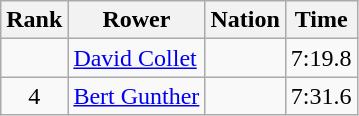<table class="wikitable" style="text-align:center">
<tr>
<th>Rank</th>
<th>Rower</th>
<th>Nation</th>
<th>Time</th>
</tr>
<tr>
<td></td>
<td align=left><a href='#'>David Collet</a></td>
<td align=left></td>
<td>7:19.8</td>
</tr>
<tr>
<td>4</td>
<td align=left><a href='#'>Bert Gunther</a></td>
<td align=left></td>
<td>7:31.6</td>
</tr>
</table>
